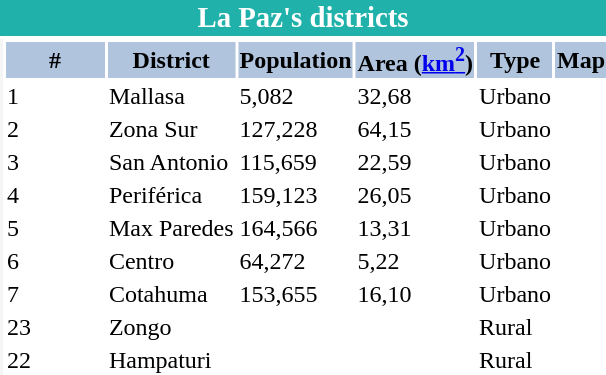<table style="margin:1em auto;">
<tr>
<td colspan="8" style="background:lightseagreen;text-align:center;font-size:120%;font-weight:bold;color:white;">La Paz's districts </tr></td>
<td rowspan="20" style="background:whitesmoke;text-align:center;"></td>
</tr>
<tr style="text-align:center;background:#b0c4de;font-weight:bold;">
<td style="width:4.0em;">#</td>
<td><strong>District</strong></td>
<td><strong>Population</strong></td>
<td><strong>Area</strong> (<a href='#'>km<sup>2</sup></a>)</td>
<td><strong>Type</strong></td>
<td><strong>Map</strong></td>
</tr>
<tr>
<td>1</td>
<td>Mallasa</td>
<td>5,082</td>
<td>32,68</td>
<td>Urbano</td>
<td> </tr></td>
<td>2</td>
<td>Zona Sur</td>
<td>127,228</td>
<td>64,15</td>
<td>Urbano</td>
<td> </tr></td>
<td>3</td>
<td>San Antonio</td>
<td>115,659</td>
<td>22,59</td>
<td>Urbano</td>
<td> </tr></td>
<td>4</td>
<td>Periférica</td>
<td>159,123</td>
<td>26,05</td>
<td>Urbano</td>
<td> </tr></td>
<td>5</td>
<td>Max Paredes</td>
<td>164,566</td>
<td>13,31</td>
<td>Urbano</td>
<td> </tr></td>
<td>6</td>
<td>Centro</td>
<td>64,272</td>
<td>5,22</td>
<td>Urbano</td>
<td> </tr></td>
<td>7</td>
<td>Cotahuma</td>
<td>153,655</td>
<td>16,10</td>
<td>Urbano</td>
<td> </tr></td>
<td>23</td>
<td>Zongo</td>
<td></td>
<td></td>
<td>Rural</td>
<td> </tr></td>
<td>22</td>
<td>Hampaturi</td>
<td></td>
<td></td>
<td>Rural</td>
<td> </tr></td>
</tr>
</table>
